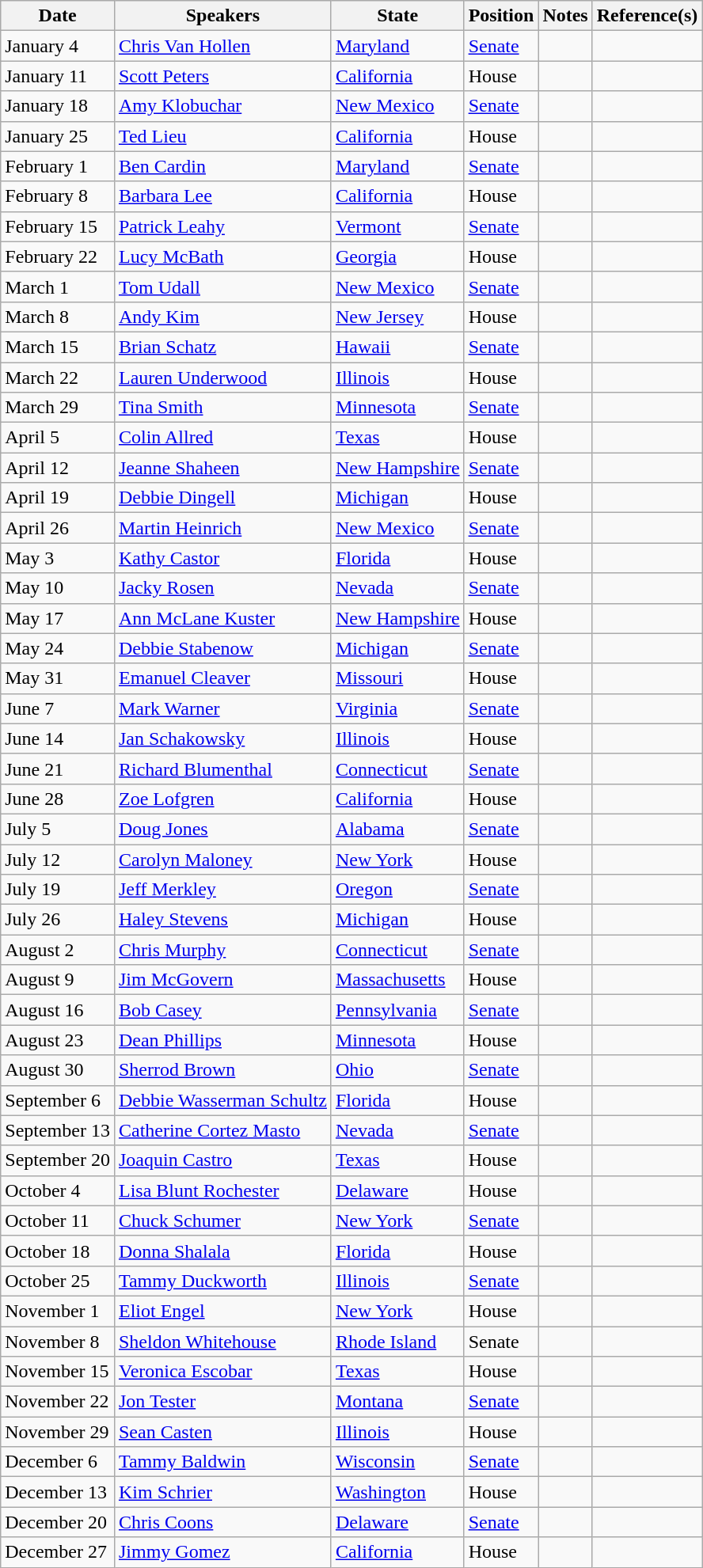<table class="wikitable sortable mw-collapsible mw-collapsed">
<tr>
<th style="text-align: center;">Date</th>
<th style="text-align: center;">Speakers</th>
<th style="text-align: center;">State</th>
<th style="text-align: center;">Position</th>
<th style="text-align: center;">Notes</th>
<th style="text-align: center;">Reference(s)</th>
</tr>
<tr>
<td>January 4</td>
<td><a href='#'>Chris Van Hollen</a></td>
<td><a href='#'>Maryland</a></td>
<td><a href='#'>Senate</a></td>
<td></td>
<td></td>
</tr>
<tr>
<td>January 11</td>
<td><a href='#'>Scott Peters</a></td>
<td><a href='#'>California</a></td>
<td>House</td>
<td></td>
<td></td>
</tr>
<tr>
<td>January 18</td>
<td><a href='#'>Amy Klobuchar</a></td>
<td><a href='#'>New Mexico</a></td>
<td><a href='#'>Senate</a></td>
<td></td>
<td></td>
</tr>
<tr>
<td>January 25</td>
<td><a href='#'>Ted Lieu</a></td>
<td><a href='#'>California</a></td>
<td>House</td>
<td></td>
<td></td>
</tr>
<tr>
<td>February 1</td>
<td><a href='#'>Ben Cardin</a></td>
<td><a href='#'>Maryland</a></td>
<td><a href='#'>Senate</a></td>
<td></td>
<td></td>
</tr>
<tr>
<td>February 8</td>
<td><a href='#'>Barbara Lee</a></td>
<td><a href='#'>California</a></td>
<td>House</td>
<td></td>
<td></td>
</tr>
<tr>
<td>February 15</td>
<td><a href='#'>Patrick Leahy</a></td>
<td><a href='#'>Vermont</a></td>
<td><a href='#'>Senate</a></td>
<td></td>
<td></td>
</tr>
<tr>
<td>February 22</td>
<td><a href='#'>Lucy McBath</a></td>
<td><a href='#'>Georgia</a></td>
<td>House</td>
<td></td>
<td></td>
</tr>
<tr>
<td>March 1</td>
<td><a href='#'>Tom Udall</a></td>
<td><a href='#'>New Mexico</a></td>
<td><a href='#'>Senate</a></td>
<td></td>
<td></td>
</tr>
<tr>
<td>March 8</td>
<td><a href='#'>Andy Kim</a></td>
<td><a href='#'>New Jersey</a></td>
<td>House</td>
<td></td>
<td></td>
</tr>
<tr>
<td>March 15</td>
<td><a href='#'>Brian Schatz</a></td>
<td><a href='#'>Hawaii</a></td>
<td><a href='#'>Senate</a></td>
<td></td>
<td></td>
</tr>
<tr>
<td>March 22</td>
<td><a href='#'>Lauren Underwood</a></td>
<td><a href='#'>Illinois</a></td>
<td>House</td>
<td></td>
<td></td>
</tr>
<tr>
<td>March 29</td>
<td><a href='#'>Tina Smith</a></td>
<td><a href='#'>Minnesota</a></td>
<td><a href='#'>Senate</a></td>
<td></td>
<td></td>
</tr>
<tr>
<td>April 5</td>
<td><a href='#'>Colin Allred</a></td>
<td><a href='#'>Texas</a></td>
<td>House</td>
<td></td>
<td></td>
</tr>
<tr>
<td>April 12</td>
<td><a href='#'>Jeanne Shaheen</a></td>
<td><a href='#'>New Hampshire</a></td>
<td><a href='#'>Senate</a></td>
<td></td>
<td></td>
</tr>
<tr>
<td>April 19</td>
<td><a href='#'>Debbie Dingell</a></td>
<td><a href='#'>Michigan</a></td>
<td>House</td>
<td></td>
<td></td>
</tr>
<tr>
<td>April 26</td>
<td><a href='#'>Martin Heinrich</a></td>
<td><a href='#'>New Mexico</a></td>
<td><a href='#'>Senate</a></td>
<td></td>
<td></td>
</tr>
<tr>
<td>May 3</td>
<td><a href='#'>Kathy Castor</a></td>
<td><a href='#'>Florida</a></td>
<td>House</td>
<td></td>
<td></td>
</tr>
<tr>
<td>May 10</td>
<td><a href='#'>Jacky Rosen</a></td>
<td><a href='#'>Nevada</a></td>
<td><a href='#'>Senate</a></td>
<td></td>
<td></td>
</tr>
<tr>
<td>May 17</td>
<td><a href='#'>Ann McLane Kuster</a></td>
<td><a href='#'>New Hampshire</a></td>
<td>House</td>
<td></td>
<td></td>
</tr>
<tr>
<td>May 24</td>
<td><a href='#'>Debbie Stabenow</a></td>
<td><a href='#'>Michigan</a></td>
<td><a href='#'>Senate</a></td>
<td></td>
<td></td>
</tr>
<tr>
<td>May 31</td>
<td><a href='#'>Emanuel Cleaver</a></td>
<td><a href='#'>Missouri</a></td>
<td>House</td>
<td></td>
<td></td>
</tr>
<tr>
<td>June 7</td>
<td><a href='#'>Mark Warner</a></td>
<td><a href='#'>Virginia</a></td>
<td><a href='#'>Senate</a></td>
<td></td>
<td></td>
</tr>
<tr>
<td>June 14</td>
<td><a href='#'>Jan Schakowsky</a></td>
<td><a href='#'>Illinois</a></td>
<td>House</td>
<td></td>
<td></td>
</tr>
<tr>
<td>June 21</td>
<td><a href='#'>Richard Blumenthal</a></td>
<td><a href='#'>Connecticut</a></td>
<td><a href='#'>Senate</a></td>
<td></td>
<td></td>
</tr>
<tr>
<td>June 28</td>
<td><a href='#'>Zoe Lofgren</a></td>
<td><a href='#'>California</a></td>
<td>House</td>
<td></td>
<td></td>
</tr>
<tr>
<td>July 5</td>
<td><a href='#'>Doug Jones</a></td>
<td><a href='#'>Alabama</a></td>
<td><a href='#'>Senate</a></td>
<td></td>
<td></td>
</tr>
<tr>
<td>July 12</td>
<td><a href='#'>Carolyn Maloney</a></td>
<td><a href='#'>New York</a></td>
<td>House</td>
<td></td>
<td></td>
</tr>
<tr>
<td>July 19</td>
<td><a href='#'>Jeff Merkley</a></td>
<td><a href='#'>Oregon</a></td>
<td><a href='#'>Senate</a></td>
<td></td>
<td></td>
</tr>
<tr>
<td>July 26</td>
<td><a href='#'>Haley Stevens</a></td>
<td><a href='#'>Michigan</a></td>
<td>House</td>
<td></td>
<td></td>
</tr>
<tr>
<td>August 2</td>
<td><a href='#'>Chris Murphy</a></td>
<td><a href='#'>Connecticut</a></td>
<td><a href='#'>Senate</a></td>
<td></td>
<td></td>
</tr>
<tr>
<td>August 9</td>
<td><a href='#'>Jim McGovern</a></td>
<td><a href='#'>Massachusetts</a></td>
<td>House</td>
<td></td>
<td></td>
</tr>
<tr>
<td>August 16</td>
<td><a href='#'>Bob Casey</a></td>
<td><a href='#'>Pennsylvania</a></td>
<td><a href='#'>Senate</a></td>
<td></td>
<td></td>
</tr>
<tr>
<td>August 23</td>
<td><a href='#'>Dean Phillips</a></td>
<td><a href='#'>Minnesota</a></td>
<td>House</td>
<td></td>
<td></td>
</tr>
<tr>
<td>August 30</td>
<td><a href='#'>Sherrod Brown</a></td>
<td><a href='#'>Ohio</a></td>
<td><a href='#'>Senate</a></td>
<td></td>
<td></td>
</tr>
<tr>
<td>September 6</td>
<td><a href='#'>Debbie Wasserman Schultz</a></td>
<td><a href='#'>Florida</a></td>
<td>House</td>
<td></td>
<td></td>
</tr>
<tr>
<td>September 13</td>
<td><a href='#'>Catherine Cortez Masto</a></td>
<td><a href='#'>Nevada</a></td>
<td><a href='#'>Senate</a></td>
<td></td>
<td></td>
</tr>
<tr>
<td>September 20</td>
<td><a href='#'>Joaquin Castro</a></td>
<td><a href='#'>Texas</a></td>
<td>House</td>
<td></td>
<td></td>
</tr>
<tr>
<td>October 4</td>
<td><a href='#'>Lisa Blunt Rochester</a></td>
<td><a href='#'>Delaware</a></td>
<td>House</td>
<td></td>
<td></td>
</tr>
<tr>
<td>October 11</td>
<td><a href='#'>Chuck Schumer</a></td>
<td><a href='#'>New York</a></td>
<td><a href='#'>Senate</a></td>
<td></td>
<td></td>
</tr>
<tr>
<td>October 18</td>
<td><a href='#'>Donna Shalala</a></td>
<td><a href='#'>Florida</a></td>
<td>House</td>
<td></td>
<td></td>
</tr>
<tr>
<td>October 25</td>
<td><a href='#'>Tammy Duckworth</a></td>
<td><a href='#'>Illinois</a></td>
<td><a href='#'>Senate</a></td>
<td></td>
<td></td>
</tr>
<tr>
<td>November 1</td>
<td><a href='#'>Eliot Engel</a></td>
<td><a href='#'>New York</a></td>
<td>House</td>
<td></td>
<td></td>
</tr>
<tr>
<td>November 8</td>
<td><a href='#'>Sheldon Whitehouse</a></td>
<td><a href='#'>Rhode Island</a></td>
<td>Senate</td>
<td></td>
<td></td>
</tr>
<tr>
<td>November 15</td>
<td><a href='#'>Veronica Escobar</a></td>
<td><a href='#'>Texas</a></td>
<td>House</td>
<td></td>
<td></td>
</tr>
<tr>
<td>November 22</td>
<td><a href='#'>Jon Tester</a></td>
<td><a href='#'>Montana</a></td>
<td><a href='#'>Senate</a></td>
<td></td>
<td></td>
</tr>
<tr>
<td>November 29</td>
<td><a href='#'>Sean Casten</a></td>
<td><a href='#'>Illinois</a></td>
<td>House</td>
<td></td>
<td></td>
</tr>
<tr>
<td>December 6</td>
<td><a href='#'>Tammy Baldwin</a></td>
<td><a href='#'>Wisconsin</a></td>
<td><a href='#'>Senate</a></td>
<td></td>
<td></td>
</tr>
<tr>
<td>December 13</td>
<td><a href='#'>Kim Schrier</a></td>
<td><a href='#'>Washington</a></td>
<td>House</td>
<td></td>
<td></td>
</tr>
<tr>
<td>December 20</td>
<td><a href='#'>Chris Coons</a></td>
<td><a href='#'>Delaware</a></td>
<td><a href='#'>Senate</a></td>
<td></td>
<td></td>
</tr>
<tr>
<td>December 27</td>
<td><a href='#'>Jimmy Gomez</a></td>
<td><a href='#'>California</a></td>
<td>House</td>
<td></td>
<td></td>
</tr>
</table>
